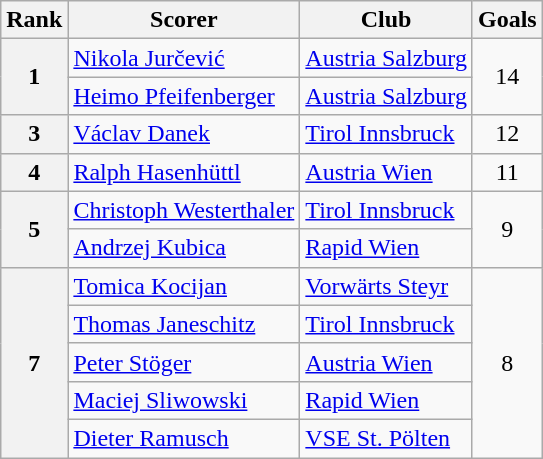<table class="wikitable" style="text-align:center">
<tr>
<th>Rank</th>
<th>Scorer</th>
<th>Club</th>
<th>Goals</th>
</tr>
<tr>
<th rowspan="2">1</th>
<td align="left"> <a href='#'>Nikola Jurčević</a></td>
<td align="left"><a href='#'>Austria Salzburg</a></td>
<td rowspan="2">14</td>
</tr>
<tr>
<td align="left"> <a href='#'>Heimo Pfeifenberger</a></td>
<td align="left"><a href='#'>Austria Salzburg</a></td>
</tr>
<tr>
<th>3</th>
<td align="left"> <a href='#'>Václav Danek</a></td>
<td align="left"><a href='#'>Tirol Innsbruck</a></td>
<td>12</td>
</tr>
<tr>
<th>4</th>
<td align="left"> <a href='#'>Ralph Hasenhüttl</a></td>
<td align="left"><a href='#'>Austria Wien</a></td>
<td>11</td>
</tr>
<tr>
<th rowspan="2">5</th>
<td align="left"> <a href='#'>Christoph Westerthaler</a></td>
<td align="left"><a href='#'>Tirol Innsbruck</a></td>
<td rowspan="2">9</td>
</tr>
<tr>
<td align="left"> <a href='#'>Andrzej Kubica</a></td>
<td align="left"><a href='#'>Rapid Wien</a></td>
</tr>
<tr>
<th rowspan="5">7</th>
<td align="left"> <a href='#'>Tomica Kocijan</a></td>
<td align="left"><a href='#'>Vorwärts Steyr</a></td>
<td rowspan="5">8</td>
</tr>
<tr>
<td align="left"> <a href='#'>Thomas Janeschitz</a></td>
<td align="left"><a href='#'>Tirol Innsbruck</a></td>
</tr>
<tr>
<td align="left"> <a href='#'>Peter Stöger</a></td>
<td align="left"><a href='#'>Austria Wien</a></td>
</tr>
<tr>
<td align="left"> <a href='#'>Maciej Sliwowski</a></td>
<td align="left"><a href='#'>Rapid Wien</a></td>
</tr>
<tr>
<td align="left"> <a href='#'>Dieter Ramusch</a></td>
<td align="left"><a href='#'>VSE St. Pölten</a></td>
</tr>
</table>
